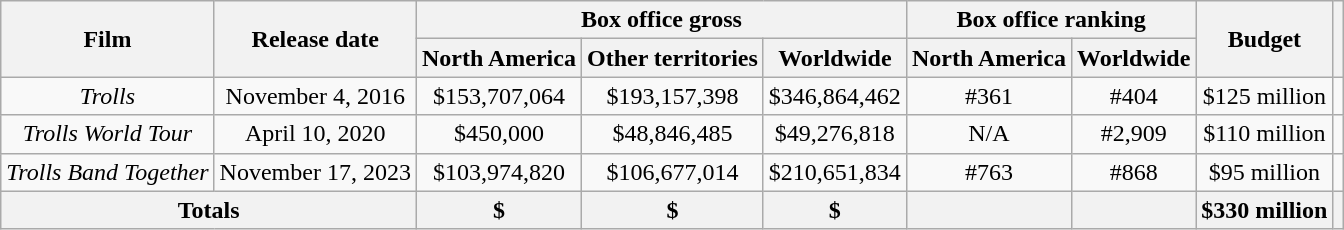<table class="wikitable" style="text-align:center;">
<tr>
<th rowspan="2">Film</th>
<th rowspan="2">Release date</th>
<th colspan="3">Box office gross</th>
<th colspan="2">Box office ranking</th>
<th rowspan="2">Budget</th>
<th rowspan="2"></th>
</tr>
<tr>
<th>North America</th>
<th>Other territories</th>
<th>Worldwide</th>
<th>North America</th>
<th>Worldwide</th>
</tr>
<tr>
<td><em>Trolls</em></td>
<td>November 4, 2016</td>
<td>$153,707,064</td>
<td>$193,157,398</td>
<td>$346,864,462</td>
<td>#361</td>
<td>#404</td>
<td>$125 million</td>
<td></td>
</tr>
<tr>
<td><em>Trolls World Tour</em></td>
<td>April 10, 2020</td>
<td>$450,000</td>
<td>$48,846,485</td>
<td>$49,276,818</td>
<td>N/A</td>
<td>#2,909</td>
<td>$110 million</td>
<td></td>
</tr>
<tr>
<td><em>Trolls Band Together</em></td>
<td>November 17, 2023</td>
<td>$103,974,820</td>
<td>$106,677,014</td>
<td>$210,651,834</td>
<td>#763</td>
<td>#868</td>
<td>$95 million</td>
<td></td>
</tr>
<tr>
<th colspan="2">Totals</th>
<th>$</th>
<th>$</th>
<th>$</th>
<th></th>
<th></th>
<th>$330 million</th>
<th></th>
</tr>
</table>
